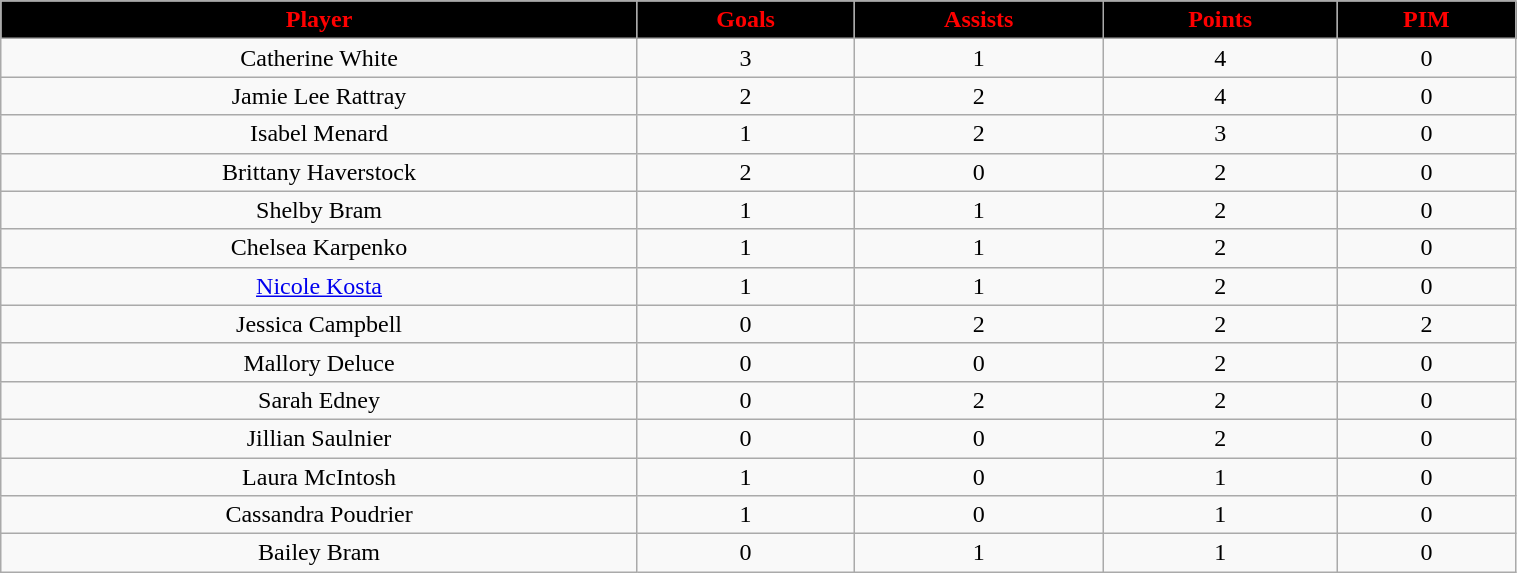<table class="wikitable" style="width:80%;">
<tr style="text-align:center; background:black; color:red;">
<td><strong>Player</strong></td>
<td><strong>Goals</strong></td>
<td><strong>Assists</strong></td>
<td><strong>Points</strong></td>
<td><strong>PIM</strong></td>
</tr>
<tr style="text-align:center;" bgcolor="">
<td>Catherine White</td>
<td>3</td>
<td>1</td>
<td>4</td>
<td>0</td>
</tr>
<tr style="text-align:center;" bgcolor="">
<td>Jamie Lee Rattray</td>
<td>2</td>
<td>2</td>
<td>4</td>
<td>0</td>
</tr>
<tr style="text-align:center;" bgcolor="">
<td>Isabel Menard</td>
<td>1</td>
<td>2</td>
<td>3</td>
<td>0</td>
</tr>
<tr style="text-align:center;" bgcolor="">
<td>Brittany Haverstock</td>
<td>2</td>
<td>0</td>
<td>2</td>
<td>0</td>
</tr>
<tr style="text-align:center;" bgcolor="">
<td>Shelby Bram</td>
<td>1</td>
<td>1</td>
<td>2</td>
<td>0</td>
</tr>
<tr style="text-align:center;" bgcolor="">
<td>Chelsea Karpenko</td>
<td>1</td>
<td>1</td>
<td>2</td>
<td>0</td>
</tr>
<tr style="text-align:center;" bgcolor="">
<td><a href='#'>Nicole Kosta</a></td>
<td>1</td>
<td>1</td>
<td>2</td>
<td>0</td>
</tr>
<tr style="text-align:center;" bgcolor="">
<td>Jessica Campbell</td>
<td>0</td>
<td>2</td>
<td>2</td>
<td>2</td>
</tr>
<tr style="text-align:center;" bgcolor="">
<td>Mallory Deluce</td>
<td>0</td>
<td>0</td>
<td>2</td>
<td>0</td>
</tr>
<tr style="text-align:center;" bgcolor="">
<td>Sarah Edney</td>
<td>0</td>
<td>2</td>
<td>2</td>
<td>0</td>
</tr>
<tr style="text-align:center;" bgcolor="">
<td>Jillian Saulnier</td>
<td>0</td>
<td>0</td>
<td>2</td>
<td>0</td>
</tr>
<tr style="text-align:center;" bgcolor="">
<td>Laura McIntosh</td>
<td>1</td>
<td>0</td>
<td>1</td>
<td>0</td>
</tr>
<tr style="text-align:center;" bgcolor="">
<td>Cassandra Poudrier</td>
<td>1</td>
<td>0</td>
<td>1</td>
<td>0</td>
</tr>
<tr style="text-align:center;" bgcolor="">
<td>Bailey Bram</td>
<td>0</td>
<td>1</td>
<td>1</td>
<td>0</td>
</tr>
</table>
